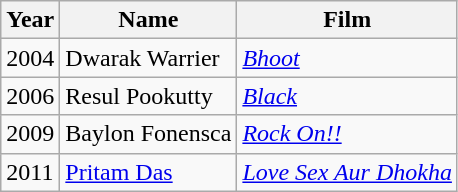<table class="wikitable">
<tr>
<th>Year</th>
<th>Name</th>
<th>Film</th>
</tr>
<tr>
<td>2004</td>
<td>Dwarak Warrier</td>
<td><em><a href='#'>Bhoot</a></em></td>
</tr>
<tr>
<td>2006</td>
<td>Resul Pookutty</td>
<td><em><a href='#'>Black</a></em></td>
</tr>
<tr>
<td>2009</td>
<td>Baylon Fonensca</td>
<td><em><a href='#'>Rock On!!</a></em></td>
</tr>
<tr>
<td>2011</td>
<td><a href='#'>Pritam Das</a></td>
<td><em><a href='#'>Love Sex Aur Dhokha</a></em></td>
</tr>
</table>
